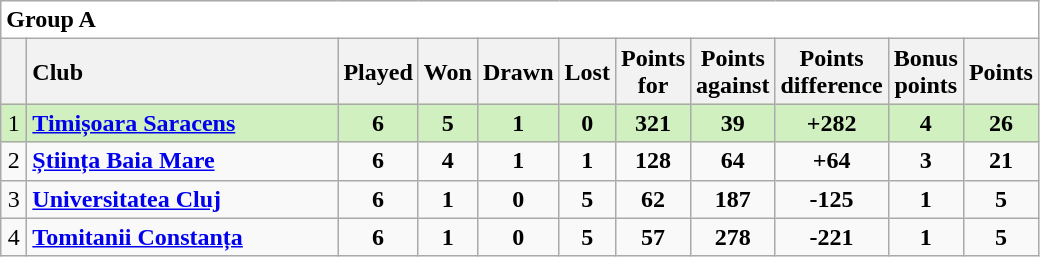<table class="wikitable" style="float:left; margin-right:15px; text-align: centre;">
<tr>
<td colspan="11" bgcolor="#ffffff" cellpadding="0" cellspacing="0"><strong>Group A</strong></td>
</tr>
<tr>
<th bgcolor="#efefef" width="10"></th>
<th bgcolor="#efefef" style="text-align:left" width="200">Club</th>
<th bgcolor="#efefef" width="20">Played</th>
<th bgcolor="#efefef" width="20">Won</th>
<th bgcolor="#efefef" width="20">Drawn</th>
<th bgcolor="#efefef" width="20">Lost</th>
<th bgcolor="#efefef" width="20">Points for</th>
<th bgcolor="#efefef" width="20">Points against</th>
<th bgcolor="#efefef" width="20">Points difference</th>
<th bgcolor="#efefef" width="20">Bonus points</th>
<th bgcolor="#efefef" width="20">Points</th>
</tr>
<tr bgcolor=#d0f0c0 align=center>
<td>1</td>
<td align=left><strong><a href='#'>Timișoara Saracens</a></strong></td>
<td><strong>6</strong></td>
<td><strong>5</strong></td>
<td><strong>1</strong></td>
<td><strong>0</strong></td>
<td><strong>321</strong></td>
<td><strong>39</strong></td>
<td><strong>+282</strong></td>
<td><strong>4</strong></td>
<td><strong>26</strong></td>
</tr>
<tr align=center>
<td>2</td>
<td align=left><strong><a href='#'>Știința Baia Mare</a></strong></td>
<td><strong>6</strong></td>
<td><strong>4</strong></td>
<td><strong>1</strong></td>
<td><strong>1</strong></td>
<td><strong>128</strong></td>
<td><strong>64</strong></td>
<td><strong>+64</strong></td>
<td><strong>3</strong></td>
<td><strong>21</strong></td>
</tr>
<tr align=center>
<td>3</td>
<td align=left><strong><a href='#'>Universitatea Cluj</a> </strong></td>
<td><strong>6</strong></td>
<td><strong>1</strong></td>
<td><strong>0</strong></td>
<td><strong>5</strong></td>
<td><strong>62</strong></td>
<td><strong>187</strong></td>
<td><strong>-125</strong></td>
<td><strong>1</strong></td>
<td><strong>5</strong></td>
</tr>
<tr align=center>
<td>4</td>
<td align=left><strong><a href='#'>Tomitanii Constanța</a></strong></td>
<td><strong>6</strong></td>
<td><strong>1</strong></td>
<td><strong>0</strong></td>
<td><strong>5</strong></td>
<td><strong>57</strong></td>
<td><strong>278</strong></td>
<td><strong>-221</strong></td>
<td><strong>1</strong></td>
<td><strong>5</strong></td>
</tr>
</table>
